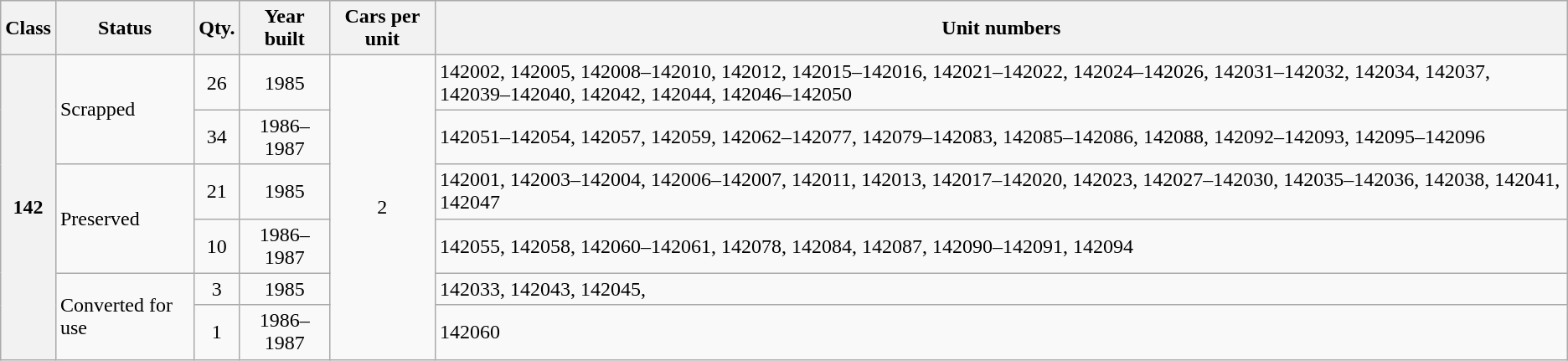<table class="wikitable">
<tr>
<th>Class</th>
<th>Status</th>
<th>Qty.</th>
<th>Year built</th>
<th>Cars per unit</th>
<th>Unit numbers</th>
</tr>
<tr>
<th rowspan="6">142</th>
<td rowspan="2">Scrapped</td>
<td align="center">26</td>
<td align="center">1985</td>
<td align="center" rowspan="6">2</td>
<td>142002, 142005, 142008–142010, 142012, 142015–142016, 142021–142022, 142024–142026, 142031–142032, 142034, 142037, 142039–142040, 142042, 142044, 142046–142050</td>
</tr>
<tr>
<td align="center">34</td>
<td align="center">1986–1987</td>
<td>142051–142054, 142057, 142059, 142062–142077, 142079–142083, 142085–142086, 142088, 142092–142093, 142095–142096</td>
</tr>
<tr>
<td rowspan="2">Preserved</td>
<td align="center">21</td>
<td align="center">1985</td>
<td>142001, 142003–142004, 142006–142007, 142011, 142013, 142017–142020, 142023, 142027–142030, 142035–142036, 142038, 142041, 142047</td>
</tr>
<tr>
<td align="center">10</td>
<td align="center">1986–1987</td>
<td>142055, 142058, 142060–142061, 142078, 142084, 142087, 142090–142091, 142094</td>
</tr>
<tr>
<td rowspan="2">Converted for  use</td>
<td align="center">3</td>
<td align="center">1985</td>
<td>142033, 142043, 142045,</td>
</tr>
<tr>
<td align="center">1</td>
<td align="center">1986–1987</td>
<td>142060</td>
</tr>
</table>
